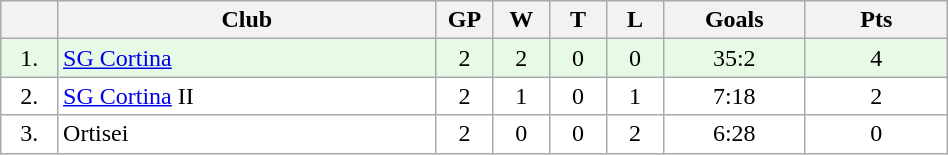<table class="wikitable" style="text-align:center; width:50%">
<tr bgcolor="#e0e0e0">
<th width="6%"></th>
<th width="40%">Club</th>
<th width="6%">GP</th>
<th width="6%">W</th>
<th width="6%">T</th>
<th width="6%">L</th>
<th width="15%">Goals</th>
<th width="15%">Pts</th>
</tr>
<tr bgcolor="#e6fae6">
<td>1.</td>
<td align="left"><a href='#'>SG Cortina</a></td>
<td>2</td>
<td>2</td>
<td>0</td>
<td>0</td>
<td>35:2</td>
<td>4</td>
</tr>
<tr bgcolor="#FFFFFF">
<td>2.</td>
<td align="left"><a href='#'>SG Cortina</a> II</td>
<td>2</td>
<td>1</td>
<td>0</td>
<td>1</td>
<td>7:18</td>
<td>2</td>
</tr>
<tr bgcolor="#FFFFFF">
<td>3.</td>
<td align="left">Ortisei</td>
<td>2</td>
<td>0</td>
<td>0</td>
<td>2</td>
<td>6:28</td>
<td>0</td>
</tr>
</table>
